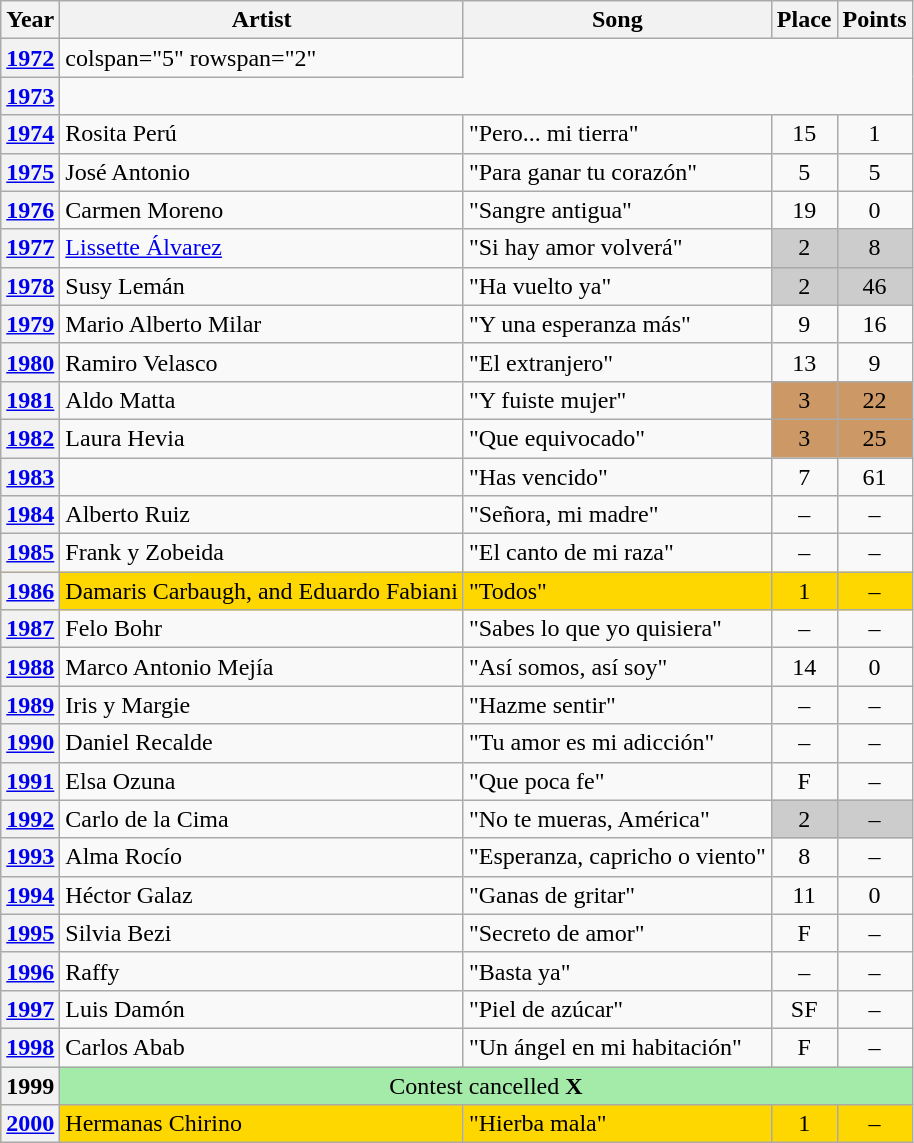<table class="wikitable sortable plainrowheaders">
<tr>
<th scope="col">Year</th>
<th scope="col">Artist</th>
<th scope="col">Song</th>
<th scope="col" data-sort-type="number">Place</th>
<th scope="col" data-sort-type="number">Points</th>
</tr>
<tr>
<th scope="row" style="text-align:center;"><a href='#'>1972</a></th>
<td>colspan="5" rowspan="2" </td>
</tr>
<tr>
<th scope="row" style="text-align:center;"><a href='#'>1973</a></th>
</tr>
<tr>
<th scope="row" style="text-align:center;"><a href='#'>1974</a></th>
<td>Rosita Perú</td>
<td>"Pero... mi tierra"</td>
<td style="text-align:center;">15</td>
<td style="text-align:center;">1</td>
</tr>
<tr>
<th scope="row" style="text-align:center;"><a href='#'>1975</a></th>
<td>José Antonio</td>
<td>"Para ganar tu corazón"</td>
<td style="text-align:center;">5</td>
<td style="text-align:center;">5</td>
</tr>
<tr>
<th scope="row" style="text-align:center;"><a href='#'>1976</a></th>
<td>Carmen Moreno</td>
<td>"Sangre antigua"</td>
<td style="text-align:center;">19</td>
<td style="text-align:center;">0</td>
</tr>
<tr>
<th scope="row" style="text-align:center;"><a href='#'>1977</a></th>
<td><a href='#'>Lissette Álvarez</a></td>
<td>"Si hay amor volverá"</td>
<td style="text-align:center; background-color:#CCC;">2</td>
<td style="text-align:center; background-color:#CCC;">8</td>
</tr>
<tr>
<th scope="row" style="text-align:center;"><a href='#'>1978</a></th>
<td>Susy Lemán</td>
<td>"Ha vuelto ya"</td>
<td style="text-align:center; background-color:#CCC;">2</td>
<td style="text-align:center; background-color:#CCC;">46</td>
</tr>
<tr>
<th scope="row" style="text-align:center;"><a href='#'>1979</a></th>
<td>Mario Alberto Milar</td>
<td>"Y una esperanza más"</td>
<td style="text-align:center;">9</td>
<td style="text-align:center;">16</td>
</tr>
<tr>
<th scope="row" style="text-align:center;"><a href='#'>1980</a></th>
<td>Ramiro Velasco</td>
<td>"El extranjero"</td>
<td style="text-align:center;">13</td>
<td style="text-align:center;">9</td>
</tr>
<tr>
<th scope="row" style="text-align:center;"><a href='#'>1981</a></th>
<td>Aldo Matta</td>
<td>"Y fuiste mujer"</td>
<td style="text-align:center; background-color:#C96;">3</td>
<td style="text-align:center; background-color:#C96;">22</td>
</tr>
<tr>
<th scope="row" style="text-align:center;"><a href='#'>1982</a></th>
<td>Laura Hevia</td>
<td>"Que equivocado"</td>
<td style="text-align:center; background-color:#C96;">3</td>
<td style="text-align:center; background-color:#C96;">25</td>
</tr>
<tr>
<th scope="row" style="text-align:center;"><a href='#'>1983</a></th>
<td></td>
<td>"Has vencido"</td>
<td style="text-align:center;">7</td>
<td style="text-align:center;">61</td>
</tr>
<tr>
<th scope="row" style="text-align:center;"><a href='#'>1984</a></th>
<td>Alberto Ruiz</td>
<td>"Señora, mi madre"</td>
<td style="text-align:center;">–</td>
<td style="text-align:center;">–</td>
</tr>
<tr>
<th scope="row" style="text-align:center;"><a href='#'>1985</a></th>
<td>Frank y Zobeida</td>
<td>"El canto de mi raza"</td>
<td style="text-align:center;">–</td>
<td style="text-align:center;">–</td>
</tr>
<tr style="background-color:#FFD700;">
<th scope="row" style="text-align:center;"><a href='#'>1986</a></th>
<td>Damaris Carbaugh,  and Eduardo Fabiani</td>
<td>"Todos"</td>
<td style="text-align:center;">1</td>
<td style="text-align:center;">–</td>
</tr>
<tr>
<th scope="row" style="text-align:center;"><a href='#'>1987</a></th>
<td>Felo Bohr</td>
<td>"Sabes lo que yo quisiera"</td>
<td style="text-align:center;">–</td>
<td style="text-align:center;">–</td>
</tr>
<tr>
<th scope="row" style="text-align:center;"><a href='#'>1988</a></th>
<td>Marco Antonio Mejía</td>
<td>"Así somos, así soy"</td>
<td style="text-align:center;">14</td>
<td style="text-align:center;">0</td>
</tr>
<tr>
<th scope="row" style="text-align:center;"><a href='#'>1989</a></th>
<td>Iris y Margie</td>
<td>"Hazme sentir"</td>
<td style="text-align:center;">–</td>
<td style="text-align:center;">–</td>
</tr>
<tr>
<th scope="row" style="text-align:center;"><a href='#'>1990</a></th>
<td>Daniel Recalde</td>
<td>"Tu amor es mi adicción"</td>
<td style="text-align:center;">–</td>
<td style="text-align:center;">–</td>
</tr>
<tr>
<th scope="row" style="text-align:center;"><a href='#'>1991</a></th>
<td>Elsa Ozuna</td>
<td>"Que poca fe"</td>
<td style="text-align:center;">F</td>
<td style="text-align:center;">–</td>
</tr>
<tr>
<th scope="row" style="text-align:center;"><a href='#'>1992</a></th>
<td>Carlo de la Cima</td>
<td>"No te mueras, América"</td>
<td style="text-align:center; background-color:#CCC;">2</td>
<td style="text-align:center; background-color:#CCC;">–</td>
</tr>
<tr>
<th scope="row" style="text-align:center;"><a href='#'>1993</a></th>
<td>Alma Rocío</td>
<td>"Esperanza, capricho o viento"</td>
<td style="text-align:center;">8</td>
<td style="text-align:center;">–</td>
</tr>
<tr>
<th scope="row" style="text-align:center;"><a href='#'>1994</a></th>
<td>Héctor Galaz</td>
<td>"Ganas de gritar"</td>
<td style="text-align:center;">11</td>
<td style="text-align:center;">0</td>
</tr>
<tr>
<th scope="row" style="text-align:center;"><a href='#'>1995</a></th>
<td>Silvia Bezi</td>
<td>"Secreto de amor"</td>
<td style="text-align:center;">F</td>
<td style="text-align:center;">–</td>
</tr>
<tr>
<th scope="row" style="text-align:center;"><a href='#'>1996</a></th>
<td>Raffy</td>
<td>"Basta ya"</td>
<td style="text-align:center;">–</td>
<td style="text-align:center;">–</td>
</tr>
<tr>
<th scope="row" style="text-align:center;"><a href='#'>1997</a></th>
<td>Luis Damón</td>
<td>"Piel de azúcar"</td>
<td style="text-align:center;">SF</td>
<td style="text-align:center;">–</td>
</tr>
<tr>
<th scope="row" style="text-align:center;"><a href='#'>1998</a></th>
<td>Carlos Abab</td>
<td>"Un ángel en mi habitación"</td>
<td style="text-align:center;">F</td>
<td style="text-align:center;">–</td>
</tr>
<tr style="background-color:#A4EAA9;">
<th scope="row" style="text-align:center;">1999</th>
<td colspan="4" style="text-align:center;">Contest cancelled <strong>X</strong></td>
</tr>
<tr style="background-color:#FFD700;">
<th scope="row" style="text-align:center;"><a href='#'>2000</a></th>
<td>Hermanas Chirino</td>
<td>"Hierba mala"</td>
<td style="text-align:center;">1</td>
<td style="text-align:center;">–</td>
</tr>
</table>
